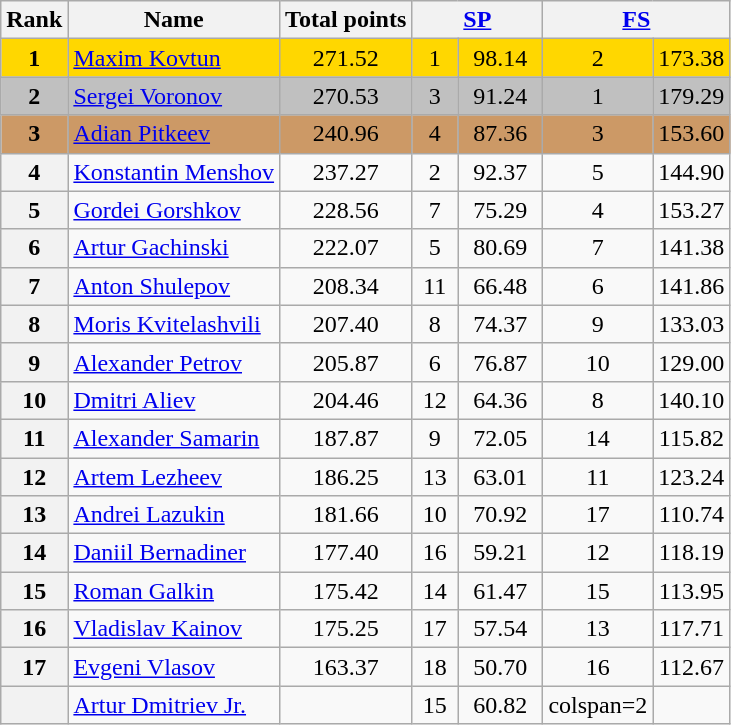<table class="wikitable sortable">
<tr>
<th>Rank</th>
<th>Name</th>
<th>Total points</th>
<th colspan="2" width="80px"><a href='#'>SP</a></th>
<th colspan="2" width="80px"><a href='#'>FS</a></th>
</tr>
<tr bgcolor="gold">
<td align="center"><strong>1</strong></td>
<td><a href='#'>Maxim Kovtun</a></td>
<td align="center">271.52</td>
<td align="center">1</td>
<td align="center">98.14</td>
<td align="center">2</td>
<td align="center">173.38</td>
</tr>
<tr bgcolor="silver">
<td align="center"><strong>2</strong></td>
<td><a href='#'>Sergei Voronov</a></td>
<td align="center">270.53</td>
<td align="center">3</td>
<td align="center">91.24</td>
<td align="center">1</td>
<td align="center">179.29</td>
</tr>
<tr bgcolor="cc9966">
<td align="center"><strong>3</strong></td>
<td><a href='#'>Adian Pitkeev</a></td>
<td align="center">240.96</td>
<td align="center">4</td>
<td align="center">87.36</td>
<td align="center">3</td>
<td align="center">153.60</td>
</tr>
<tr>
<th>4</th>
<td><a href='#'>Konstantin Menshov</a></td>
<td align="center">237.27</td>
<td align="center">2</td>
<td align="center">92.37</td>
<td align="center">5</td>
<td align="center">144.90</td>
</tr>
<tr>
<th>5</th>
<td><a href='#'>Gordei Gorshkov</a></td>
<td align="center">228.56</td>
<td align="center">7</td>
<td align="center">75.29</td>
<td align="center">4</td>
<td align="center">153.27</td>
</tr>
<tr>
<th>6</th>
<td><a href='#'>Artur Gachinski</a></td>
<td align="center">222.07</td>
<td align="center">5</td>
<td align="center">80.69</td>
<td align="center">7</td>
<td align="center">141.38</td>
</tr>
<tr>
<th>7</th>
<td><a href='#'>Anton Shulepov</a></td>
<td align="center">208.34</td>
<td align="center">11</td>
<td align="center">66.48</td>
<td align="center">6</td>
<td align="center">141.86</td>
</tr>
<tr>
<th>8</th>
<td><a href='#'>Moris Kvitelashvili</a></td>
<td align="center">207.40</td>
<td align="center">8</td>
<td align="center">74.37</td>
<td align="center">9</td>
<td align="center">133.03</td>
</tr>
<tr>
<th>9</th>
<td><a href='#'>Alexander Petrov</a></td>
<td align="center">205.87</td>
<td align="center">6</td>
<td align="center">76.87</td>
<td align="center">10</td>
<td align="center">129.00</td>
</tr>
<tr>
<th>10</th>
<td><a href='#'>Dmitri Aliev</a></td>
<td align="center">204.46</td>
<td align="center">12</td>
<td align="center">64.36</td>
<td align="center">8</td>
<td align="center">140.10</td>
</tr>
<tr>
<th>11</th>
<td><a href='#'>Alexander Samarin</a></td>
<td align="center">187.87</td>
<td align="center">9</td>
<td align="center">72.05</td>
<td align="center">14</td>
<td align="center">115.82</td>
</tr>
<tr>
<th>12</th>
<td><a href='#'>Artem Lezheev</a></td>
<td align="center">186.25</td>
<td align="center">13</td>
<td align="center">63.01</td>
<td align="center">11</td>
<td align="center">123.24</td>
</tr>
<tr>
<th>13</th>
<td><a href='#'>Andrei Lazukin</a></td>
<td align="center">181.66</td>
<td align="center">10</td>
<td align="center">70.92</td>
<td align="center">17</td>
<td align="center">110.74</td>
</tr>
<tr>
<th>14</th>
<td><a href='#'>Daniil Bernadiner</a></td>
<td align="center">177.40</td>
<td align="center">16</td>
<td align="center">59.21</td>
<td align="center">12</td>
<td align="center">118.19</td>
</tr>
<tr>
<th>15</th>
<td><a href='#'>Roman Galkin</a></td>
<td align="center">175.42</td>
<td align="center">14</td>
<td align="center">61.47</td>
<td align="center">15</td>
<td align="center">113.95</td>
</tr>
<tr>
<th>16</th>
<td><a href='#'>Vladislav Kainov</a></td>
<td align="center">175.25</td>
<td align="center">17</td>
<td align="center">57.54</td>
<td align="center">13</td>
<td align="center">117.71</td>
</tr>
<tr>
<th>17</th>
<td><a href='#'>Evgeni Vlasov</a></td>
<td align="center">163.37</td>
<td align="center">18</td>
<td align="center">50.70</td>
<td align="center">16</td>
<td align="center">112.67</td>
</tr>
<tr>
<th></th>
<td><a href='#'>Artur Dmitriev Jr.</a></td>
<td></td>
<td align="center">15</td>
<td align="center">60.82</td>
<td>colspan=2 </td>
</tr>
</table>
